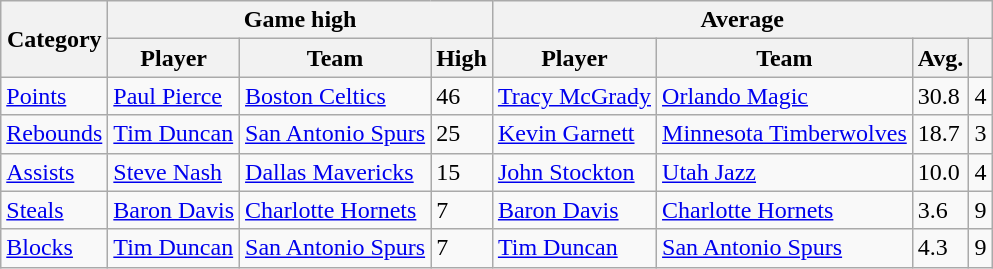<table class=wikitable style="text-align:left;">
<tr>
<th rowspan=2>Category</th>
<th colspan=3>Game high</th>
<th colspan=4>Average</th>
</tr>
<tr>
<th>Player</th>
<th>Team</th>
<th>High</th>
<th>Player</th>
<th>Team</th>
<th>Avg.</th>
<th></th>
</tr>
<tr>
<td><a href='#'>Points</a></td>
<td><a href='#'>Paul Pierce</a></td>
<td><a href='#'>Boston Celtics</a></td>
<td>46</td>
<td><a href='#'>Tracy McGrady</a></td>
<td><a href='#'>Orlando Magic</a></td>
<td>30.8</td>
<td>4</td>
</tr>
<tr>
<td><a href='#'>Rebounds</a></td>
<td><a href='#'>Tim Duncan</a></td>
<td><a href='#'>San Antonio Spurs</a></td>
<td>25</td>
<td><a href='#'>Kevin Garnett</a></td>
<td><a href='#'>Minnesota Timberwolves</a></td>
<td>18.7</td>
<td>3</td>
</tr>
<tr>
<td><a href='#'>Assists</a></td>
<td><a href='#'>Steve Nash</a></td>
<td><a href='#'>Dallas Mavericks</a></td>
<td>15</td>
<td><a href='#'>John Stockton</a></td>
<td><a href='#'>Utah Jazz</a></td>
<td>10.0</td>
<td>4</td>
</tr>
<tr>
<td><a href='#'>Steals</a></td>
<td><a href='#'>Baron Davis</a></td>
<td><a href='#'>Charlotte Hornets</a></td>
<td>7</td>
<td><a href='#'>Baron Davis</a></td>
<td><a href='#'>Charlotte Hornets</a></td>
<td>3.6</td>
<td>9</td>
</tr>
<tr>
<td><a href='#'>Blocks</a></td>
<td><a href='#'>Tim Duncan</a></td>
<td><a href='#'>San Antonio Spurs</a></td>
<td>7</td>
<td><a href='#'>Tim Duncan</a></td>
<td><a href='#'>San Antonio Spurs</a></td>
<td>4.3</td>
<td>9</td>
</tr>
</table>
